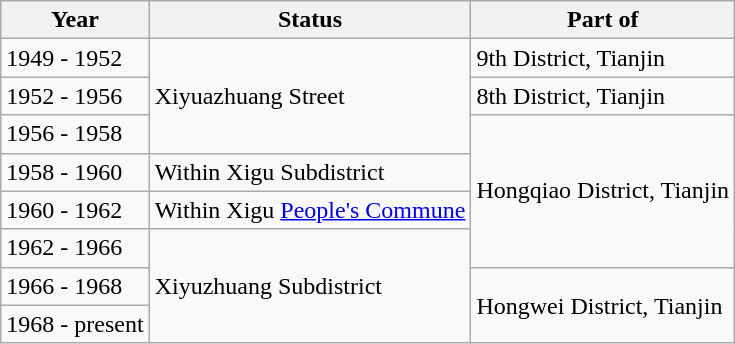<table class="wikitable">
<tr>
<th>Year</th>
<th>Status</th>
<th>Part of</th>
</tr>
<tr>
<td>1949 - 1952</td>
<td rowspan="3">Xiyuazhuang Street</td>
<td>9th District, Tianjin</td>
</tr>
<tr>
<td>1952 - 1956</td>
<td>8th District, Tianjin</td>
</tr>
<tr>
<td>1956 - 1958</td>
<td rowspan="4">Hongqiao District, Tianjin</td>
</tr>
<tr>
<td>1958 - 1960</td>
<td>Within Xigu Subdistrict</td>
</tr>
<tr>
<td>1960 - 1962</td>
<td>Within Xigu <a href='#'>People's Commune</a></td>
</tr>
<tr>
<td>1962 - 1966</td>
<td rowspan="3">Xiyuzhuang Subdistrict</td>
</tr>
<tr>
<td>1966 - 1968</td>
<td rowspan="2">Hongwei District, Tianjin</td>
</tr>
<tr>
<td>1968 - present</td>
</tr>
</table>
